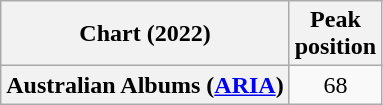<table class="wikitable sortable plainrowheaders" style="text-align:center;">
<tr>
<th scope="col">Chart (2022)</th>
<th scope="col">Peak<br>position</th>
</tr>
<tr>
<th scope="row">Australian Albums (<a href='#'>ARIA</a>)</th>
<td>68</td>
</tr>
</table>
